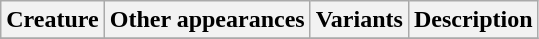<table class="wikitable">
<tr ">
<th>Creature</th>
<th>Other appearances</th>
<th>Variants</th>
<th>Description</th>
</tr>
<tr>
</tr>
</table>
